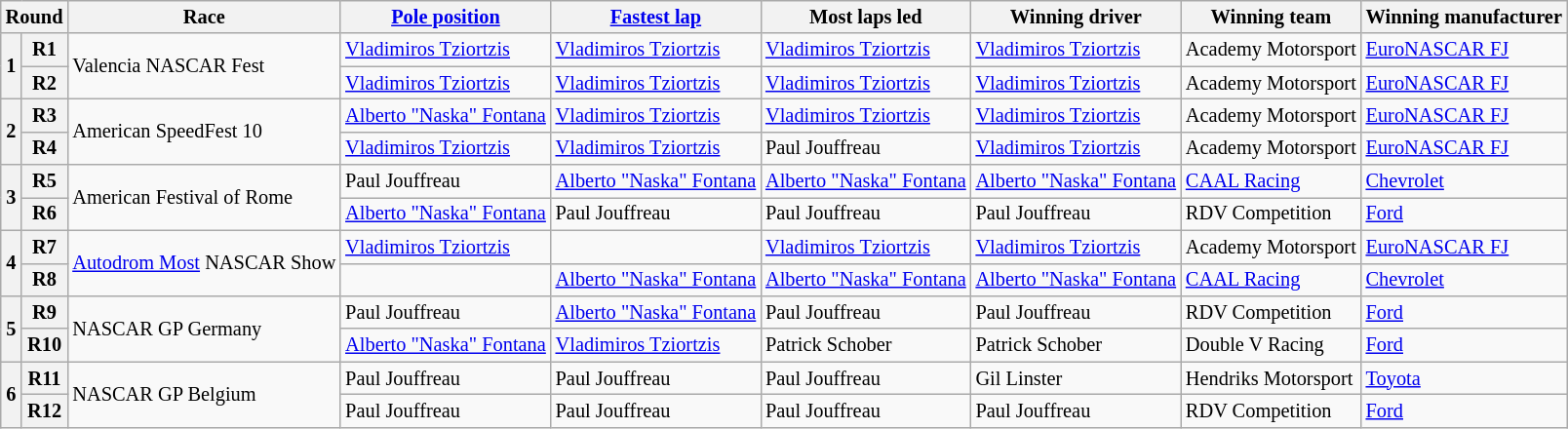<table class="wikitable" style="font-size:85%;">
<tr>
<th colspan="2">Round</th>
<th>Race</th>
<th><a href='#'>Pole position</a></th>
<th><a href='#'>Fastest lap</a></th>
<th>Most laps led</th>
<th>Winning driver</th>
<th>Winning team</th>
<th>Winning manufacturer</th>
</tr>
<tr>
<th rowspan="2">1</th>
<th>R1</th>
<td rowspan="2">Valencia NASCAR Fest</td>
<td> <a href='#'>Vladimiros Tziortzis</a></td>
<td> <a href='#'>Vladimiros Tziortzis</a></td>
<td> <a href='#'>Vladimiros Tziortzis</a></td>
<td> <a href='#'>Vladimiros Tziortzis</a></td>
<td> Academy Motorsport</td>
<td><a href='#'>EuroNASCAR FJ</a></td>
</tr>
<tr>
<th>R2</th>
<td> <a href='#'>Vladimiros Tziortzis</a></td>
<td> <a href='#'>Vladimiros Tziortzis</a></td>
<td> <a href='#'>Vladimiros Tziortzis</a></td>
<td> <a href='#'>Vladimiros Tziortzis</a></td>
<td> Academy Motorsport</td>
<td><a href='#'>EuroNASCAR FJ</a></td>
</tr>
<tr>
<th rowspan="2">2</th>
<th>R3</th>
<td rowspan="2">American SpeedFest 10</td>
<td> <a href='#'>Alberto "Naska" Fontana</a></td>
<td> <a href='#'>Vladimiros Tziortzis</a></td>
<td> <a href='#'>Vladimiros Tziortzis</a></td>
<td> <a href='#'>Vladimiros Tziortzis</a></td>
<td> Academy Motorsport</td>
<td><a href='#'>EuroNASCAR FJ</a></td>
</tr>
<tr>
<th>R4</th>
<td> <a href='#'>Vladimiros Tziortzis</a></td>
<td> <a href='#'>Vladimiros Tziortzis</a></td>
<td> Paul Jouffreau</td>
<td> <a href='#'>Vladimiros Tziortzis</a></td>
<td> Academy Motorsport</td>
<td><a href='#'>EuroNASCAR FJ</a></td>
</tr>
<tr>
<th rowspan="2">3</th>
<th>R5</th>
<td rowspan="2">American Festival of Rome</td>
<td> Paul Jouffreau</td>
<td> <a href='#'>Alberto "Naska" Fontana</a></td>
<td> <a href='#'>Alberto "Naska" Fontana</a></td>
<td> <a href='#'>Alberto "Naska" Fontana</a></td>
<td> <a href='#'>CAAL Racing</a></td>
<td><a href='#'>Chevrolet</a></td>
</tr>
<tr>
<th>R6</th>
<td> <a href='#'>Alberto "Naska" Fontana</a></td>
<td> Paul Jouffreau</td>
<td> Paul Jouffreau</td>
<td> Paul Jouffreau</td>
<td> RDV Competition</td>
<td><a href='#'>Ford</a></td>
</tr>
<tr>
<th rowspan="2">4</th>
<th>R7</th>
<td rowspan="2"><a href='#'>Autodrom Most</a> NASCAR Show</td>
<td> <a href='#'>Vladimiros Tziortzis</a></td>
<td> </td>
<td> <a href='#'>Vladimiros Tziortzis</a></td>
<td> <a href='#'>Vladimiros Tziortzis</a></td>
<td> Academy Motorsport</td>
<td><a href='#'>EuroNASCAR FJ</a></td>
</tr>
<tr>
<th>R8</th>
<td> </td>
<td> <a href='#'>Alberto "Naska" Fontana</a></td>
<td> <a href='#'>Alberto "Naska" Fontana</a></td>
<td> <a href='#'>Alberto "Naska" Fontana</a></td>
<td> <a href='#'>CAAL Racing</a></td>
<td><a href='#'>Chevrolet</a></td>
</tr>
<tr>
<th rowspan="2">5</th>
<th>R9</th>
<td rowspan="2">NASCAR GP Germany</td>
<td> Paul Jouffreau</td>
<td> <a href='#'>Alberto "Naska" Fontana</a></td>
<td> Paul Jouffreau</td>
<td> Paul Jouffreau</td>
<td> RDV Competition</td>
<td><a href='#'>Ford</a></td>
</tr>
<tr>
<th>R10</th>
<td> <a href='#'>Alberto "Naska" Fontana</a></td>
<td> <a href='#'>Vladimiros Tziortzis</a></td>
<td> Patrick Schober</td>
<td> Patrick Schober</td>
<td> Double V Racing</td>
<td><a href='#'>Ford</a></td>
</tr>
<tr>
<th rowspan="2">6</th>
<th>R11</th>
<td rowspan="2">NASCAR GP Belgium</td>
<td> Paul Jouffreau</td>
<td> Paul Jouffreau</td>
<td> Paul Jouffreau</td>
<td> Gil Linster</td>
<td> Hendriks Motorsport</td>
<td><a href='#'>Toyota</a></td>
</tr>
<tr>
<th>R12</th>
<td> Paul Jouffreau</td>
<td> Paul Jouffreau</td>
<td> Paul Jouffreau</td>
<td> Paul Jouffreau</td>
<td> RDV Competition</td>
<td><a href='#'>Ford</a></td>
</tr>
</table>
